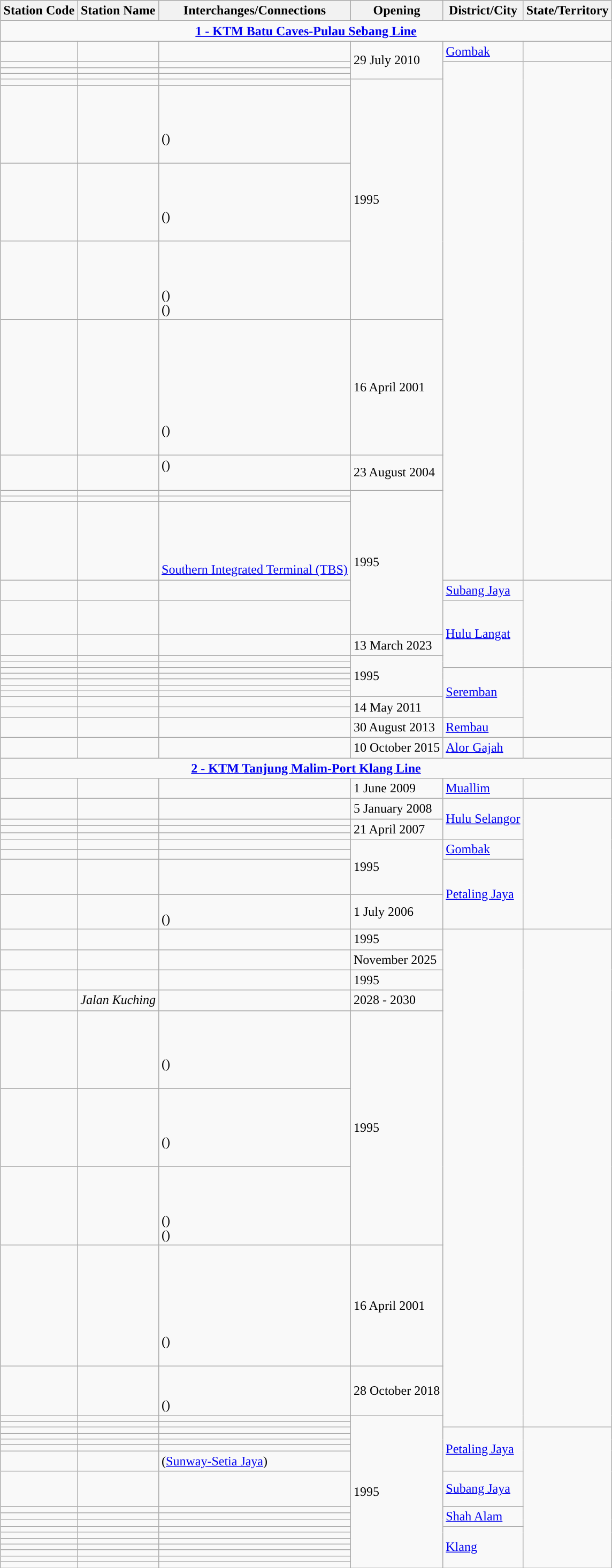<table class="wikitable" style="margin: 1em auto 1em auto;">
<tr>
<th>Station Code</th>
<th>Station Name</th>
<th>Interchanges/Connections</th>
<th>Opening</th>
<th>District/City</th>
<th>State/Territory</th>
</tr>
<tr>
<td colspan="6" align="center"><strong><a href='#'><span>1 - KTM Batu Caves-Pulau Sebang Line</span></a></strong></td>
</tr>
<tr>
<td></td>
<td></td>
<td></td>
<td rowspan="4">29 July 2010</td>
<td><a href='#'>Gombak</a></td>
<td></td>
</tr>
<tr>
<td></td>
<td></td>
<td></td>
<td rowspan="12"></td>
<td rowspan="12"></td>
</tr>
<tr>
<td></td>
<td></td>
<td> </td>
</tr>
<tr>
<td></td>
<td></td>
<td></td>
</tr>
<tr>
<td></td>
<td></td>
<td></td>
<td rowspan="4">1995</td>
</tr>
<tr>
<td></td>
<td></td>
<td> <br><br><br> ()<br><br></td>
</tr>
<tr>
<td></td>
<td></td>
<td> <br><br><br> ()<br><br></td>
</tr>
<tr>
<td></td>
<td></td>
<td> <br><br><br> ()<br> ()<br> </td>
</tr>
<tr>
<td></td>
<td></td>
<td> <br><br><br><br><br><br><br> ()<br><br> </td>
<td>16 April 2001</td>
</tr>
<tr>
<td></td>
<td></td>
<td> ()<br><br></td>
<td>23 August 2004</td>
</tr>
<tr>
<td></td>
<td></td>
<td></td>
<td rowspan="5">1995</td>
</tr>
<tr>
<td></td>
<td></td>
<td></td>
</tr>
<tr>
<td></td>
<td></td>
<td><br><br><br> <br> <a href='#'>Southern Integrated Terminal (TBS)</a></td>
</tr>
<tr>
<td></td>
<td></td>
<td></td>
<td><a href='#'>Subang Jaya</a></td>
<td rowspan="5"></td>
</tr>
<tr>
<td></td>
<td></td>
<td><br><br> </td>
<td rowspan="4"><a href='#'>Hulu Langat</a></td>
</tr>
<tr>
<td></td>
<td></td>
<td></td>
<td>13 March 2023</td>
</tr>
<tr>
<td></td>
<td></td>
<td></td>
<td rowspan="7">1995</td>
</tr>
<tr>
<td></td>
<td></td>
<td></td>
</tr>
<tr>
<td></td>
<td></td>
<td></td>
<td rowspan="7"><a href='#'>Seremban</a></td>
<td rowspan="8"></td>
</tr>
<tr>
<td></td>
<td></td>
<td></td>
</tr>
<tr>
<td></td>
<td></td>
<td></td>
</tr>
<tr>
<td></td>
<td></td>
<td></td>
</tr>
<tr>
<td></td>
<td></td>
<td> </td>
</tr>
<tr>
<td></td>
<td></td>
<td></td>
<td rowspan="2">14 May 2011</td>
</tr>
<tr>
<td></td>
<td></td>
<td></td>
</tr>
<tr>
<td></td>
<td></td>
<td></td>
<td>30 August 2013</td>
<td><a href='#'>Rembau</a></td>
</tr>
<tr>
<td></td>
<td></td>
<td> </td>
<td>10 October 2015</td>
<td><a href='#'>Alor Gajah</a></td>
<td></td>
</tr>
<tr>
<td colspan="6" align="center"><strong><a href='#'><span>2 - KTM Tanjung Malim-Port Klang Line</span></a></strong></td>
</tr>
<tr>
<td></td>
<td></td>
<td> </td>
<td>1 June 2009</td>
<td><a href='#'>Muallim</a></td>
<td></td>
</tr>
<tr>
<td></td>
<td></td>
<td> </td>
<td>5 January 2008</td>
<td rowspan="4"><a href='#'>Hulu Selangor</a></td>
<td rowspan="8"></td>
</tr>
<tr>
<td></td>
<td></td>
<td></td>
<td rowspan="3">21 April 2007</td>
</tr>
<tr>
<td></td>
<td></td>
<td> </td>
</tr>
<tr>
<td></td>
<td></td>
<td></td>
</tr>
<tr>
<td></td>
<td></td>
<td> </td>
<td rowspan="3">1995</td>
<td rowspan="2"><a href='#'>Gombak</a></td>
</tr>
<tr>
<td></td>
<td></td>
<td></td>
</tr>
<tr>
<td></td>
<td></td>
<td><br><br> </td>
<td rowspan="2"><a href='#'>Petaling Jaya</a></td>
</tr>
<tr>
<td></td>
<td></td>
<td><br> ()<br> </td>
<td>1 July 2006</td>
</tr>
<tr>
<td></td>
<td></td>
<td></td>
<td>1995</td>
<td rowspan="11"></td>
<td rowspan="11"></td>
</tr>
<tr>
<td></td>
<td><em></em></td>
<td></td>
<td>November 2025</td>
</tr>
<tr>
<td></td>
<td></td>
<td></td>
<td>1995</td>
</tr>
<tr>
<td></td>
<td><em>Jalan Kuching</em></td>
<td> </td>
<td>2028 - 2030</td>
</tr>
<tr>
<td></td>
<td></td>
<td> <br><br><br> ()<br><br></td>
<td rowspan="3">1995</td>
</tr>
<tr>
<td></td>
<td></td>
<td> <br><br><br> ()<br><br></td>
</tr>
<tr>
<td></td>
<td></td>
<td> <br><br><br> ()<br> ()<br> </td>
</tr>
<tr>
<td></td>
<td></td>
<td> <br><br><br><br><br><br> ()<br><br> </td>
<td>16 April 2001</td>
</tr>
<tr>
<td></td>
<td></td>
<td><br><br> ()</td>
<td>28 October 2018</td>
</tr>
<tr>
<td></td>
<td></td>
<td></td>
<td rowspan="18">1995</td>
</tr>
<tr>
<td></td>
<td></td>
<td> </td>
</tr>
<tr>
<td></td>
<td></td>
<td></td>
<td rowspan="5"><a href='#'>Petaling Jaya</a></td>
<td rowspan="16"></td>
</tr>
<tr>
<td></td>
<td></td>
<td></td>
</tr>
<tr>
<td></td>
<td></td>
<td></td>
</tr>
<tr>
<td></td>
<td></td>
<td></td>
</tr>
<tr>
<td></td>
<td></td>
<td>  (<a href='#'>Sunway-Setia Jaya</a>)</td>
</tr>
<tr>
<td></td>
<td></td>
<td><br><br></td>
<td><a href='#'>Subang Jaya</a></td>
</tr>
<tr>
<td></td>
<td></td>
<td></td>
<td rowspan="3"><a href='#'>Shah Alam</a></td>
</tr>
<tr>
<td></td>
<td></td>
<td></td>
</tr>
<tr>
<td></td>
<td></td>
<td></td>
</tr>
<tr>
<td></td>
<td></td>
<td></td>
<td rowspan="7"><a href='#'>Klang</a></td>
</tr>
<tr>
<td></td>
<td></td>
<td></td>
</tr>
<tr>
<td></td>
<td></td>
<td></td>
</tr>
<tr>
<td></td>
<td></td>
<td></td>
</tr>
<tr>
<td></td>
<td></td>
<td></td>
</tr>
<tr>
<td></td>
<td></td>
<td></td>
</tr>
<tr>
<td></td>
<td></td>
<td></td>
</tr>
</table>
